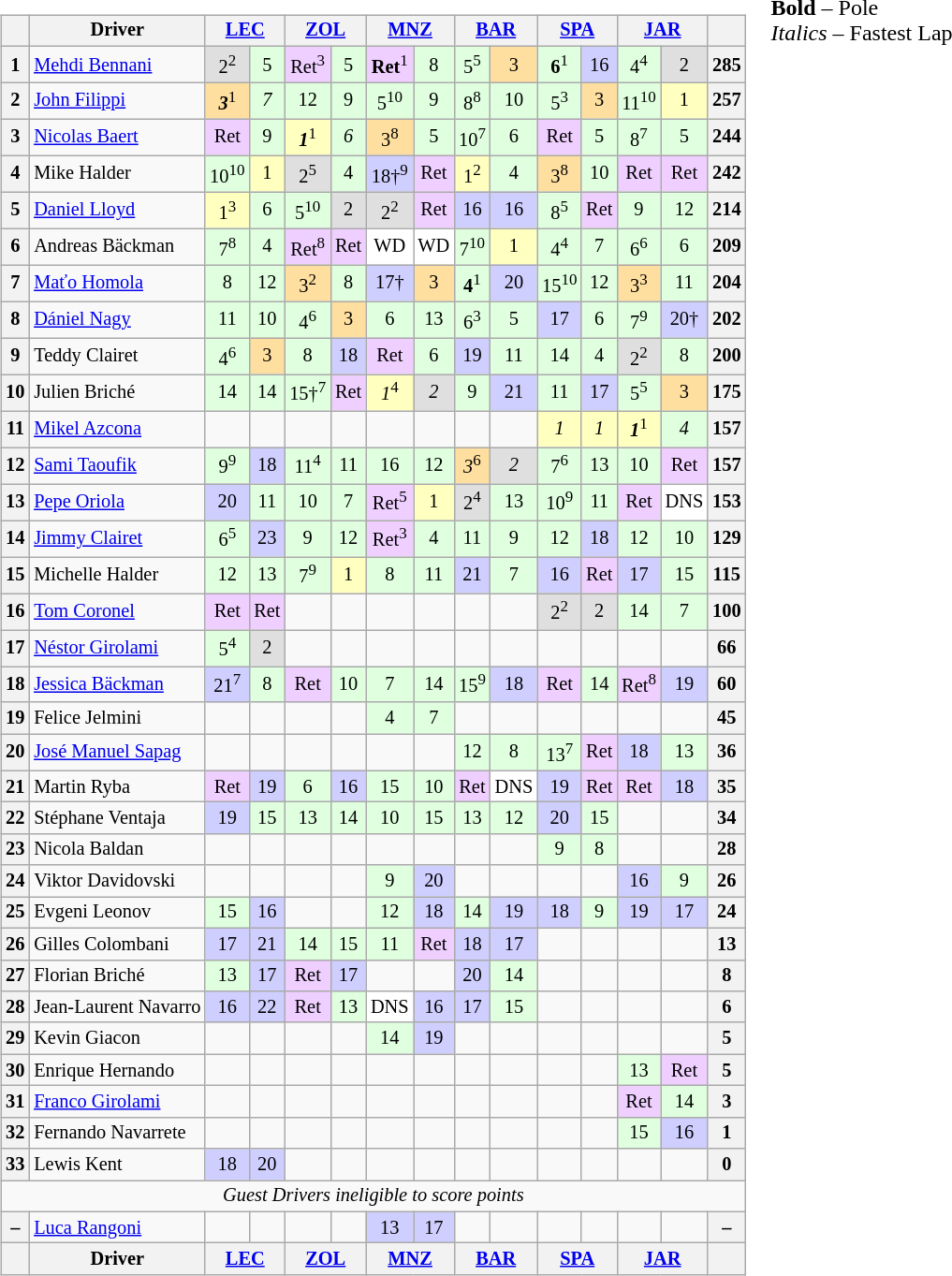<table>
<tr>
<td valign=top><br><table class="wikitable" align="left" style="font-size: 85%; text-align: center">
<tr>
<th valign=middle></th>
<th valign=middle>Driver</th>
<th colspan=2><a href='#'>LEC</a><br></th>
<th colspan=2><a href='#'>ZOL</a><br></th>
<th colspan=2><a href='#'>MNZ</a><br></th>
<th colspan=2><a href='#'>BAR</a><br></th>
<th colspan=2><a href='#'>SPA</a><br></th>
<th colspan=2><a href='#'>JAR</a><br></th>
<th valign=middle>  </th>
</tr>
<tr>
<th>1</th>
<td align="left"> <a href='#'>Mehdi Bennani</a></td>
<td style="background:#dfdfdf;">2<sup>2</sup></td>
<td style="background:#dfffdf;">5</td>
<td style="background:#efcfff;">Ret<sup>3</sup></td>
<td style="background:#dfffdf;">5</td>
<td style="background:#efcfff;"><strong>Ret</strong><sup>1</sup></td>
<td style="background:#dfffdf;">8</td>
<td style="background:#dfffdf;">5<sup>5</sup></td>
<td style="background:#ffdf9f;">3</td>
<td style="background:#dfffdf;"><strong>6</strong><sup>1</sup></td>
<td style="background:#cfcfff;">16</td>
<td style="background:#dfffdf;">4<sup>4</sup></td>
<td style="background:#dfdfdf;">2</td>
<th>285</th>
</tr>
<tr>
<th>2</th>
<td align="left"> <a href='#'>John Filippi</a></td>
<td style="background:#ffdf9f;"><strong><em>3</em></strong><sup>1</sup></td>
<td style="background:#dfffdf;"><em>7</em></td>
<td style="background:#dfffdf;">12</td>
<td style="background:#dfffdf;">9</td>
<td style="background:#dfffdf;">5<sup>10</sup></td>
<td style="background:#dfffdf;">9</td>
<td style="background:#dfffdf;">8<sup>8</sup></td>
<td style="background:#dfffdf;">10</td>
<td style="background:#dfffdf;">5<sup>3</sup></td>
<td style="background:#ffdf9f;">3</td>
<td style="background:#dfffdf;">11<sup>10</sup></td>
<td style="background:#ffffbf;">1</td>
<th>257</th>
</tr>
<tr>
<th>3</th>
<td align="left"> <a href='#'>Nicolas Baert</a></td>
<td style="background:#efcfff;">Ret</td>
<td style="background:#dfffdf;">9</td>
<td style="background:#ffffbf;"><strong><em>1</em></strong><sup>1</sup></td>
<td style="background:#dfffdf;"><em>6</em></td>
<td style="background:#ffdf9f;">3<sup>8</sup></td>
<td style="background:#dfffdf;">5</td>
<td style="background:#dfffdf;">10<sup>7</sup></td>
<td style="background:#dfffdf;">6</td>
<td style="background:#efcfff;">Ret</td>
<td style="background:#dfffdf;">5</td>
<td style="background:#dfffdf;">8<sup>7</sup></td>
<td style="background:#dfffdf;">5</td>
<th>244</th>
</tr>
<tr>
<th>4</th>
<td align="left"> Mike Halder</td>
<td style="background:#dfffdf;">10<sup>10</sup></td>
<td style="background:#ffffbf;">1</td>
<td style="background:#dfdfdf;">2<sup>5</sup></td>
<td style="background:#dfffdf;">4</td>
<td style="background:#cfcfff;">18†<sup>9</sup></td>
<td style="background:#efcfff;">Ret</td>
<td style="background:#ffffbf;">1<sup>2</sup></td>
<td style="background:#dfffdf;">4</td>
<td style="background:#ffdf9f;">3<sup>8</sup></td>
<td style="background:#dfffdf;">10</td>
<td style="background:#efcfff;">Ret</td>
<td style="background:#efcfff;">Ret</td>
<th>242</th>
</tr>
<tr>
<th>5</th>
<td align=left> <a href='#'>Daniel Lloyd</a></td>
<td style="background:#ffffbf;">1<sup>3</sup></td>
<td style="background:#dfffdf;">6</td>
<td style="background:#dfffdf;">5<sup>10</sup></td>
<td style="background:#dfdfdf;">2</td>
<td style="background:#dfdfdf;">2<sup>2</sup></td>
<td style="background:#efcfff;">Ret</td>
<td style="background:#cfcfff;">16</td>
<td style="background:#cfcfff;">16</td>
<td style="background:#dfffdf;">8<sup>5</sup></td>
<td style="background:#efcfff;">Ret</td>
<td style="background:#dfffdf;">9</td>
<td style="background:#dfffdf;">12</td>
<th>214</th>
</tr>
<tr>
<th>6</th>
<td align="left"> Andreas Bäckman</td>
<td style="background:#dfffdf;">7<sup>8</sup></td>
<td style="background:#dfffdf;">4</td>
<td style="background:#efcfff;">Ret<sup>8</sup></td>
<td style="background:#efcfff;">Ret</td>
<td style="background:#ffffff;">WD</td>
<td style="background:#ffffff;">WD</td>
<td style="background:#dfffdf;">7<sup>10</sup></td>
<td style="background:#ffffbf;">1</td>
<td style="background:#dfffdf;">4<sup>4</sup></td>
<td style="background:#dfffdf;">7</td>
<td style="background:#dfffdf;">6<sup>6</sup></td>
<td style="background:#dfffdf;">6</td>
<th>209</th>
</tr>
<tr>
<th>7</th>
<td align="left"> <a href='#'>Maťo Homola</a></td>
<td style="background:#dfffdf;">8</td>
<td style="background:#dfffdf;">12</td>
<td style="background:#ffdf9f;">3<sup>2</sup></td>
<td style="background:#dfffdf;">8</td>
<td style="background:#cfcfff;">17†</td>
<td style="background:#ffdf9f;">3</td>
<td style="background:#dfffdf;"><strong>4</strong><sup>1</sup></td>
<td style="background:#cfcfff;">20</td>
<td style="background:#dfffdf;">15<sup>10</sup></td>
<td style="background:#dfffdf;">12</td>
<td style="background:#ffdf9f;">3<sup>3</sup></td>
<td style="background:#dfffdf;">11</td>
<th>204</th>
</tr>
<tr>
<th>8</th>
<td align="left"> <a href='#'>Dániel Nagy</a></td>
<td style="background:#dfffdf;">11</td>
<td style="background:#dfffdf;">10</td>
<td style="background:#dfffdf;">4<sup>6</sup></td>
<td style="background:#ffdf9f;">3</td>
<td style="background:#dfffdf;">6</td>
<td style="background:#dfffdf;">13</td>
<td style="background:#dfffdf;">6<sup>3</sup></td>
<td style="background:#dfffdf;">5</td>
<td style="background:#cfcfff;">17</td>
<td style="background:#dfffdf;">6</td>
<td style="background:#dfffdf;">7<sup>9</sup></td>
<td style="background:#cfcfff;">20†</td>
<th>202</th>
</tr>
<tr>
<th>9</th>
<td align="left"> Teddy Clairet</td>
<td style="background:#dfffdf;">4<sup>6</sup></td>
<td style="background:#ffdf9f;">3</td>
<td style="background:#dfffdf;">8</td>
<td style="background:#cfcfff;">18</td>
<td style="background:#efcfff;">Ret</td>
<td style="background:#dfffdf;">6</td>
<td style="background:#cfcfff;">19</td>
<td style="background:#dfffdf;">11</td>
<td style="background:#dfffdf;">14</td>
<td style="background:#dfffdf;">4</td>
<td style="background:#dfdfdf;">2<sup>2</sup></td>
<td style="background:#dfffdf;">8</td>
<th>200</th>
</tr>
<tr>
<th>10</th>
<td align="left"> Julien Briché</td>
<td style="background:#dfffdf;">14</td>
<td style="background:#dfffdf;">14</td>
<td style="background:#dfffdf;">15†<sup>7</sup></td>
<td style="background:#efcfff;">Ret</td>
<td style="background:#ffffbf;"><em>1</em><sup>4</sup></td>
<td style="background:#dfdfdf;"><em>2</em></td>
<td style="background:#dfffdf;">9</td>
<td style="background:#cfcfff;">21</td>
<td style="background:#dfffdf;">11</td>
<td style="background:#cfcfff;">17</td>
<td style="background:#dfffdf;">5<sup>5</sup></td>
<td style="background:#ffdf9f;">3</td>
<th>175</th>
</tr>
<tr>
<th>11</th>
<td align="left"> <a href='#'>Mikel Azcona</a></td>
<td></td>
<td></td>
<td></td>
<td></td>
<td></td>
<td></td>
<td></td>
<td></td>
<td style="background:#ffffbf;"><em>1</em></td>
<td style="background:#ffffbf;"><em>1</em></td>
<td style="background:#ffffbf;"><strong><em>1</em></strong><sup>1</sup></td>
<td style="background:#dfffdf;"><em>4</em></td>
<th>157</th>
</tr>
<tr>
<th>12</th>
<td align="left"> <a href='#'>Sami Taoufik</a></td>
<td style="background:#dfffdf;">9<sup>9</sup></td>
<td style="background:#cfcfff;">18</td>
<td style="background:#dfffdf;">11<sup>4</sup></td>
<td style="background:#dfffdf;">11</td>
<td style="background:#dfffdf;">16</td>
<td style="background:#dfffdf;">12</td>
<td style="background:#ffdf9f;"><em>3</em><sup>6</sup></td>
<td style="background:#dfdfdf;"><em>2</em></td>
<td style="background:#dfffdf;">7<sup>6</sup></td>
<td style="background:#dfffdf;">13</td>
<td style="background:#dfffdf;">10</td>
<td style="background:#efcfff;">Ret</td>
<th>157</th>
</tr>
<tr>
<th>13</th>
<td align="left"> <a href='#'>Pepe Oriola</a></td>
<td style="background:#cfcfff;">20</td>
<td style="background:#dfffdf;">11</td>
<td style="background:#dfffdf;">10</td>
<td style="background:#dfffdf;">7</td>
<td style="background:#efcfff;">Ret<sup>5</sup></td>
<td style="background:#ffffbf;">1</td>
<td style="background:#dfdfdf;">2<sup>4</sup></td>
<td style="background:#dfffdf;">13</td>
<td style="background:#dfffdf;">10<sup>9</sup></td>
<td style="background:#dfffdf;">11</td>
<td style="background:#efcfff;">Ret</td>
<td style="background:#ffffff;">DNS</td>
<th>153</th>
</tr>
<tr>
<th>14</th>
<td align=left> <a href='#'>Jimmy Clairet</a></td>
<td style="background:#dfffdf;">6<sup>5</sup></td>
<td style="background:#cfcfff;">23</td>
<td style="background:#dfffdf;">9</td>
<td style="background:#dfffdf;">12</td>
<td style="background:#efcfff;">Ret<sup>3</sup></td>
<td style="background:#dfffdf;">4</td>
<td style="background:#dfffdf;">11</td>
<td style="background:#dfffdf;">9</td>
<td style="background:#dfffdf;">12</td>
<td style="background:#cfcfff;">18</td>
<td style="background:#dfffdf;">12</td>
<td style="background:#dfffdf;">10</td>
<th>129</th>
</tr>
<tr>
<th>15</th>
<td align="left"> Michelle Halder</td>
<td style="background:#dfffdf;">12</td>
<td style="background:#dfffdf;">13</td>
<td style="background:#dfffdf;">7<sup>9</sup></td>
<td style="background:#ffffbf;">1</td>
<td style="background:#dfffdf;">8</td>
<td style="background:#dfffdf;">11</td>
<td style="background:#cfcfff;">21</td>
<td style="background:#dfffdf;">7</td>
<td style="background:#cfcfff;">16</td>
<td style="background:#efcfff;">Ret</td>
<td style="background:#cfcfff;">17</td>
<td style="background:#dfffdf;">15</td>
<th>115</th>
</tr>
<tr>
<th>16</th>
<td align=left> <a href='#'>Tom Coronel</a></td>
<td style="background:#efcfff;">Ret</td>
<td style="background:#efcfff;">Ret</td>
<td></td>
<td></td>
<td></td>
<td></td>
<td></td>
<td></td>
<td style="background:#dfdfdf;">2<sup>2</sup></td>
<td style="background:#dfdfdf;">2</td>
<td style="background:#dfffdf;">14</td>
<td style="background:#dfffdf;">7</td>
<th>100</th>
</tr>
<tr>
<th>17</th>
<td align=left> <a href='#'>Néstor Girolami</a></td>
<td style="background:#dfffdf;">5<sup>4</sup></td>
<td style="background:#dfdfdf;">2</td>
<td></td>
<td></td>
<td></td>
<td></td>
<td></td>
<td></td>
<td></td>
<td></td>
<td></td>
<td></td>
<th>66</th>
</tr>
<tr>
<th>18</th>
<td align=left> <a href='#'>Jessica Bäckman</a></td>
<td style="background:#cfcfff;">21<sup>7</sup></td>
<td style="background:#dfffdf;">8</td>
<td style="background:#efcfff;">Ret</td>
<td style="background:#dfffdf;">10</td>
<td style="background:#dfffdf;">7</td>
<td style="background:#dfffdf;">14</td>
<td style="background:#dfffdf;">15<sup>9</sup></td>
<td style="background:#cfcfff;">18</td>
<td style="background:#efcfff;">Ret</td>
<td style="background:#dfffdf;">14</td>
<td style="background:#efcfff;">Ret<sup>8</sup></td>
<td style="background:#cfcfff;">19</td>
<th>60</th>
</tr>
<tr>
<th>19</th>
<td align=left> Felice Jelmini</td>
<td></td>
<td></td>
<td></td>
<td></td>
<td style="background:#dfffdf;">4</td>
<td style="background:#dfffdf;">7</td>
<td></td>
<td></td>
<td></td>
<td></td>
<td></td>
<td></td>
<th>45</th>
</tr>
<tr>
<th>20</th>
<td align="left"> <a href='#'>José Manuel Sapag</a></td>
<td></td>
<td></td>
<td></td>
<td></td>
<td></td>
<td></td>
<td style="background:#dfffdf;">12</td>
<td style="background:#dfffdf;">8</td>
<td style="background:#dfffdf;">13<sup>7</sup></td>
<td style="background:#efcfff;">Ret</td>
<td style="background:#cfcfff;">18</td>
<td style="background:#dfffdf;">13</td>
<th>36</th>
</tr>
<tr>
<th>21</th>
<td align="left"> Martin Ryba</td>
<td style="background:#efcfff;">Ret</td>
<td style="background:#cfcfff;">19</td>
<td style="background:#dfffdf;">6</td>
<td style="background:#cfcfff;">16</td>
<td style="background:#dfffdf;">15</td>
<td style="background:#dfffdf;">10</td>
<td style="background:#efcfff;">Ret</td>
<td style="background:#ffffff;">DNS</td>
<td style="background:#cfcfff;">19</td>
<td style="background:#efcfff;">Ret</td>
<td style="background:#efcfff;">Ret</td>
<td style="background:#cfcfff;">18</td>
<th>35</th>
</tr>
<tr>
<th>22</th>
<td align="left"> Stéphane Ventaja</td>
<td style="background:#cfcfff;">19</td>
<td style="background:#dfffdf;">15</td>
<td style="background:#dfffdf;">13</td>
<td style="background:#dfffdf;">14</td>
<td style="background:#dfffdf;">10</td>
<td style="background:#dfffdf;">15</td>
<td style="background:#dfffdf;">13</td>
<td style="background:#dfffdf;">12</td>
<td style="background:#cfcfff;">20</td>
<td style="background:#dfffdf;">15</td>
<td></td>
<td></td>
<th>34</th>
</tr>
<tr>
<th>23</th>
<td align=left> Nicola Baldan</td>
<td></td>
<td></td>
<td></td>
<td></td>
<td></td>
<td></td>
<td></td>
<td></td>
<td style="background:#dfffdf;">9</td>
<td style="background:#dfffdf;">8</td>
<td></td>
<td></td>
<th>28</th>
</tr>
<tr>
<th>24</th>
<td align="left"> Viktor Davidovski</td>
<td></td>
<td></td>
<td></td>
<td></td>
<td style="background:#dfffdf;">9</td>
<td style="background:#cfcfff;">20</td>
<td></td>
<td></td>
<td></td>
<td></td>
<td style="background:#cfcfff;">16</td>
<td style="background:#dfffdf;">9</td>
<th>26</th>
</tr>
<tr>
<th>25</th>
<td align="left"> Evgeni Leonov</td>
<td style="background:#dfffdf;">15</td>
<td style="background:#cfcfff;">16</td>
<td></td>
<td></td>
<td style="background:#dfffdf;">12</td>
<td style="background:#cfcfff;">18</td>
<td style="background:#dfffdf;">14</td>
<td style="background:#cfcfff;">19</td>
<td style="background:#cfcfff;">18</td>
<td style="background:#dfffdf;">9</td>
<td style="background:#cfcfff;">19</td>
<td style="background:#cfcfff;">17</td>
<th>24</th>
</tr>
<tr>
<th>26</th>
<td align=left> Gilles Colombani</td>
<td style="background:#cfcfff;">17</td>
<td style="background:#cfcfff;">21</td>
<td style="background:#dfffdf;">14</td>
<td style="background:#dfffdf;">15</td>
<td style="background:#dfffdf;">11</td>
<td style="background:#efcfff;">Ret</td>
<td style="background:#cfcfff;">18</td>
<td style="background:#cfcfff;">17</td>
<td></td>
<td></td>
<td></td>
<td></td>
<th>13</th>
</tr>
<tr>
<th>27</th>
<td align=left> Florian Briché</td>
<td style="background:#dfffdf;">13</td>
<td style="background:#cfcfff;">17</td>
<td style="background:#efcfff;">Ret</td>
<td style="background:#cfcfff;">17</td>
<td></td>
<td></td>
<td style="background:#cfcfff;">20</td>
<td style="background:#dfffdf;">14</td>
<td></td>
<td></td>
<td></td>
<td></td>
<th>8</th>
</tr>
<tr>
<th>28</th>
<td align=left> Jean-Laurent Navarro</td>
<td style="background:#cfcfff;">16</td>
<td style="background:#cfcfff;">22</td>
<td style="background:#efcfff;">Ret</td>
<td style="background:#dfffdf;">13</td>
<td style="background:#ffffff;">DNS</td>
<td style="background:#cfcfff;">16</td>
<td style="background:#cfcfff;">17</td>
<td style="background:#dfffdf;">15</td>
<td></td>
<td></td>
<td></td>
<td></td>
<th>6</th>
</tr>
<tr>
<th>29</th>
<td align=left> Kevin Giacon</td>
<td></td>
<td></td>
<td></td>
<td></td>
<td style="background:#dfffdf;">14</td>
<td style="background:#cfcfff;">19</td>
<td></td>
<td></td>
<td></td>
<td></td>
<td></td>
<td></td>
<th>5</th>
</tr>
<tr>
<th>30</th>
<td align=left> Enrique Hernando</td>
<td></td>
<td></td>
<td></td>
<td></td>
<td></td>
<td></td>
<td></td>
<td></td>
<td></td>
<td></td>
<td style="background:#dfffdf;">13</td>
<td style="background:#efcfff;">Ret</td>
<th>5</th>
</tr>
<tr>
<th>31</th>
<td align=left> <a href='#'>Franco Girolami</a></td>
<td></td>
<td></td>
<td></td>
<td></td>
<td></td>
<td></td>
<td></td>
<td></td>
<td></td>
<td></td>
<td style="background:#efcfff;">Ret</td>
<td style="background:#dfffdf;">14</td>
<th>3</th>
</tr>
<tr>
<th>32</th>
<td align=left> Fernando Navarrete</td>
<td></td>
<td></td>
<td></td>
<td></td>
<td></td>
<td></td>
<td></td>
<td></td>
<td></td>
<td></td>
<td style="background:#dfffdf;">15</td>
<td style="background:#cfcfff;">16</td>
<th>1</th>
</tr>
<tr>
<th>33</th>
<td align="left"> Lewis Kent</td>
<td style="background:#cfcfff;">18</td>
<td style="background:#cfcfff;">20</td>
<td></td>
<td></td>
<td></td>
<td></td>
<td></td>
<td></td>
<td></td>
<td></td>
<td></td>
<td></td>
<th>0</th>
</tr>
<tr>
<td colspan=15><em>Guest Drivers ineligible to score points</em></td>
</tr>
<tr>
<th>–</th>
<td align=left> <a href='#'>Luca Rangoni</a></td>
<td></td>
<td></td>
<td></td>
<td></td>
<td style="background:#cfcfff;">13</td>
<td style="background:#cfcfff;">17</td>
<td></td>
<td></td>
<td></td>
<td></td>
<td></td>
<td></td>
<th>–</th>
</tr>
<tr>
<th valign=middle></th>
<th valign=middle>Driver</th>
<th colspan=2><a href='#'>LEC</a><br></th>
<th colspan=2><a href='#'>ZOL</a><br></th>
<th colspan=2><a href='#'>MNZ</a><br></th>
<th colspan=2><a href='#'>BAR</a><br></th>
<th colspan=2><a href='#'>SPA</a><br></th>
<th colspan=2><a href='#'>JAR</a><br></th>
<th valign=middle>  </th>
</tr>
</table>
</td>
<td valign=top><br>
<span><strong>Bold</strong> – Pole<br>
<em>Italics</em> – Fastest Lap</span></td>
</tr>
</table>
